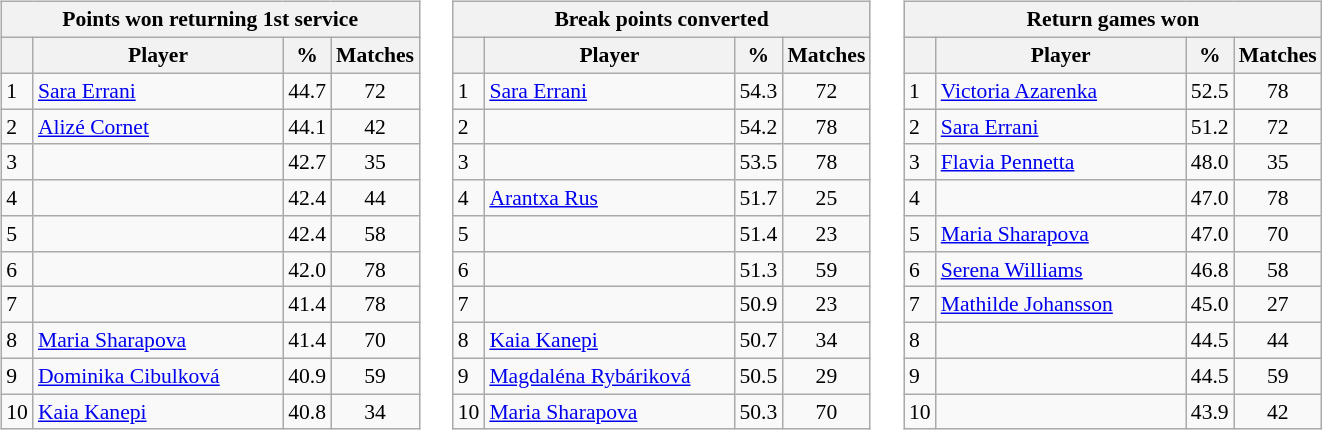<table>
<tr>
<td style=width:33%;vertical-align:top><br><table class="wikitable sortable" style=font-size:90%>
<tr>
<th colspan=4>Points won returning 1st service</th>
</tr>
<tr>
<th></th>
<th width=160>Player</th>
<th>%</th>
<th>Matches</th>
</tr>
<tr>
<td>1</td>
<td> <a href='#'>Sara Errani</a></td>
<td>44.7</td>
<td align=center>72</td>
</tr>
<tr>
<td>2</td>
<td> <a href='#'>Alizé Cornet</a></td>
<td>44.1</td>
<td align=center>42</td>
</tr>
<tr>
<td>3</td>
<td></td>
<td>42.7</td>
<td align=center>35</td>
</tr>
<tr>
<td>4</td>
<td></td>
<td>42.4</td>
<td align=center>44</td>
</tr>
<tr>
<td>5</td>
<td></td>
<td>42.4</td>
<td align=center>58</td>
</tr>
<tr>
<td>6</td>
<td></td>
<td>42.0</td>
<td align=center>78</td>
</tr>
<tr>
<td>7</td>
<td></td>
<td>41.4</td>
<td align=center>78</td>
</tr>
<tr>
<td>8</td>
<td> <a href='#'>Maria Sharapova</a></td>
<td>41.4</td>
<td align=center>70</td>
</tr>
<tr>
<td>9</td>
<td> <a href='#'>Dominika Cibulková</a></td>
<td>40.9</td>
<td align=center>59</td>
</tr>
<tr>
<td>10</td>
<td> <a href='#'>Kaia Kanepi</a></td>
<td>40.8</td>
<td align=center>34</td>
</tr>
</table>
</td>
<td style=width:33%;vertical-align:top><br><table class="wikitable sortable" style=font-size:90%>
<tr>
<th colspan=4>Break points converted</th>
</tr>
<tr>
<th></th>
<th width=160>Player</th>
<th>%</th>
<th>Matches</th>
</tr>
<tr>
<td>1</td>
<td> <a href='#'>Sara Errani</a></td>
<td>54.3</td>
<td align=center>72</td>
</tr>
<tr>
<td>2</td>
<td></td>
<td>54.2</td>
<td align=center>78</td>
</tr>
<tr>
<td>3</td>
<td></td>
<td>53.5</td>
<td align=center>78</td>
</tr>
<tr>
<td>4</td>
<td> <a href='#'>Arantxa Rus</a></td>
<td>51.7</td>
<td align=center>25</td>
</tr>
<tr>
<td>5</td>
<td></td>
<td>51.4</td>
<td align=center>23</td>
</tr>
<tr>
<td>6</td>
<td></td>
<td>51.3</td>
<td align=center>59</td>
</tr>
<tr>
<td>7</td>
<td></td>
<td>50.9</td>
<td align=center>23</td>
</tr>
<tr>
<td>8</td>
<td> <a href='#'>Kaia Kanepi</a></td>
<td>50.7</td>
<td align=center>34</td>
</tr>
<tr>
<td>9</td>
<td> <a href='#'>Magdaléna Rybáriková</a></td>
<td>50.5</td>
<td align=center>29</td>
</tr>
<tr>
<td>10</td>
<td> <a href='#'>Maria Sharapova</a></td>
<td>50.3</td>
<td align=center>70</td>
</tr>
</table>
</td>
<td style=width:33%;vertical-align:top><br><table class="wikitable sortable" style=font-size:90%>
<tr>
<th colspan=4>Return games won</th>
</tr>
<tr>
<th></th>
<th width=160>Player</th>
<th>%</th>
<th>Matches</th>
</tr>
<tr>
<td>1</td>
<td> <a href='#'>Victoria Azarenka</a></td>
<td>52.5</td>
<td align=center>78</td>
</tr>
<tr>
<td>2</td>
<td> <a href='#'>Sara Errani</a></td>
<td>51.2</td>
<td align=center>72</td>
</tr>
<tr>
<td>3</td>
<td> <a href='#'>Flavia Pennetta</a></td>
<td>48.0</td>
<td align=center>35</td>
</tr>
<tr>
<td>4</td>
<td></td>
<td>47.0</td>
<td align=center>78</td>
</tr>
<tr>
<td>5</td>
<td> <a href='#'>Maria Sharapova</a></td>
<td>47.0</td>
<td align=center>70</td>
</tr>
<tr>
<td>6</td>
<td> <a href='#'>Serena Williams</a></td>
<td>46.8</td>
<td align=center>58</td>
</tr>
<tr>
<td>7</td>
<td> <a href='#'>Mathilde Johansson</a></td>
<td>45.0</td>
<td align=center>27</td>
</tr>
<tr>
<td>8</td>
<td></td>
<td>44.5</td>
<td align=center>44</td>
</tr>
<tr>
<td>9</td>
<td></td>
<td>44.5</td>
<td align=center>59</td>
</tr>
<tr>
<td>10</td>
<td></td>
<td>43.9</td>
<td align=center>42</td>
</tr>
</table>
</td>
</tr>
</table>
